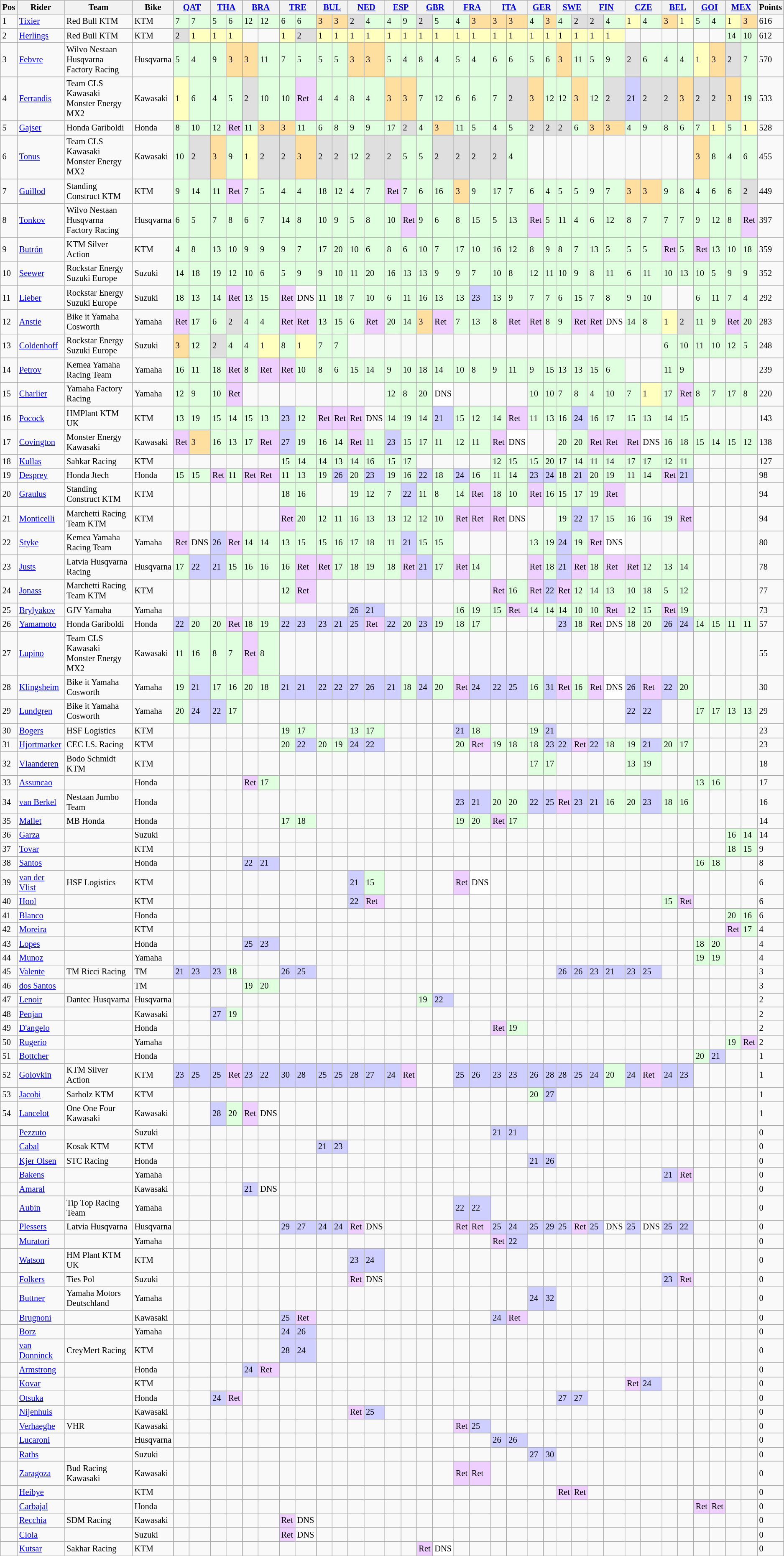<table class="wikitable" Style="font-size: 85%;">
<tr>
<th>Pos</th>
<th>Rider</th>
<th>Team</th>
<th>Bike</th>
<th colspan=2><a href='#'>QAT</a><br></th>
<th colspan=2><a href='#'>THA</a><br></th>
<th colspan=2><a href='#'>BRA</a><br></th>
<th colspan=2><a href='#'>TRE</a><br></th>
<th colspan=2><a href='#'>BUL</a><br></th>
<th colspan=2><a href='#'>NED</a><br></th>
<th colspan=2><a href='#'>ESP</a><br></th>
<th colspan=2><a href='#'>GBR</a><br></th>
<th colspan=2><a href='#'>FRA</a><br></th>
<th colspan=2><a href='#'>ITA</a><br></th>
<th colspan=2><a href='#'>GER</a><br></th>
<th colspan=2><a href='#'>SWE</a><br></th>
<th colspan=2><a href='#'>FIN</a><br></th>
<th colspan=2><a href='#'>CZE</a><br></th>
<th colspan=2><a href='#'>BEL</a><br></th>
<th colspan=2><a href='#'>GOI</a><br></th>
<th colspan=2><a href='#'>MEX</a><br></th>
<th>Points</th>
</tr>
<tr>
<td>1</td>
<td> <a href='#'>Tixier</a></td>
<td>Red Bull KTM</td>
<td>KTM</td>
<td style="background:#dfffdf;">7</td>
<td style="background:#dfffdf;">7</td>
<td style="background:#dfffdf;">5</td>
<td style="background:#dfffdf;">6</td>
<td style="background:#dfffdf;">12</td>
<td style="background:#dfffdf;">12</td>
<td style="background:#dfffdf;">6</td>
<td style="background:#dfffdf;">6</td>
<td style="background:#ffdf9f;">3</td>
<td style="background:#ffdf9f;">3</td>
<td style="background:#dfdfdf;">2</td>
<td style="background:#dfffdf;">4</td>
<td style="background:#dfffdf;">4</td>
<td style="background:#dfffdf;">9</td>
<td style="background:#dfdfdf;">2</td>
<td style="background:#dfffdf;">5</td>
<td style="background:#dfffdf;">4</td>
<td style="background:#ffdf9f;">3</td>
<td style="background:#ffdf9f;">3</td>
<td style="background:#ffdf9f;">3</td>
<td style="background:#dfffdf;">4</td>
<td style="background:#ffdf9f;">3</td>
<td style="background:#dfffdf;">4</td>
<td style="background:#dfdfdf;">2</td>
<td style="background:#dfdfdf;">2</td>
<td style="background:#dfffdf;">4</td>
<td style="background:#ffffbf;">1</td>
<td style="background:#dfffdf;">4</td>
<td style="background:#ffdf9f;">3</td>
<td style="background:#ffffbf;">1</td>
<td style="background:#dfffdf;">5</td>
<td style="background:#dfffdf;">4</td>
<td style="background:#ffffbf;">1</td>
<td style="background:#ffdf9f;">3</td>
<td>616</td>
</tr>
<tr>
<td>2</td>
<td> <a href='#'>Herlings</a></td>
<td>Red Bull KTM</td>
<td>KTM</td>
<td style="background:#dfdfdf;">2</td>
<td style="background:#ffffbf;">1</td>
<td style="background:#ffffbf;">1</td>
<td style="background:#ffffbf;">1</td>
<td></td>
<td></td>
<td style="background:#ffffbf;">1</td>
<td style="background:#dfdfdf;">2</td>
<td style="background:#ffffbf;">1</td>
<td style="background:#ffffbf;">1</td>
<td style="background:#ffffbf;">1</td>
<td style="background:#ffffbf;">1</td>
<td style="background:#ffffbf;">1</td>
<td style="background:#ffffbf;">1</td>
<td style="background:#ffffbf;">1</td>
<td style="background:#ffffbf;">1</td>
<td style="background:#ffffbf;">1</td>
<td style="background:#ffffbf;">1</td>
<td style="background:#ffffbf;">1</td>
<td style="background:#ffffbf;">1</td>
<td style="background:#ffffbf;">1</td>
<td style="background:#ffffbf;">1</td>
<td style="background:#ffffbf;">1</td>
<td style="background:#ffffbf;">1</td>
<td style="background:#ffffbf;">1</td>
<td style="background:#ffffbf;">1</td>
<td></td>
<td></td>
<td></td>
<td></td>
<td></td>
<td></td>
<td style="background:#dfffdf;">14</td>
<td style="background:#dfffdf;">10</td>
<td>612</td>
</tr>
<tr>
<td>3</td>
<td> <a href='#'>Febvre</a></td>
<td>Wilvo Nestaan Husqvarna Factory Racing</td>
<td>Husqvarna</td>
<td style="background:#dfffdf;">5</td>
<td style="background:#dfffdf;">4</td>
<td style="background:#dfffdf;">9</td>
<td style="background:#ffdf9f;">3</td>
<td style="background:#ffdf9f;">3</td>
<td style="background:#dfffdf;">11</td>
<td style="background:#dfffdf;">7</td>
<td style="background:#dfffdf;">5</td>
<td style="background:#dfffdf;">5</td>
<td style="background:#dfffdf;">5</td>
<td style="background:#ffdf9f;">3</td>
<td style="background:#ffdf9f;">3</td>
<td style="background:#dfffdf;">5</td>
<td style="background:#dfffdf;">4</td>
<td style="background:#dfffdf;">8</td>
<td style="background:#dfffdf;">4</td>
<td style="background:#dfffdf;">5</td>
<td style="background:#dfffdf;">4</td>
<td style="background:#dfffdf;">6</td>
<td style="background:#dfffdf;">6</td>
<td style="background:#dfffdf;">5</td>
<td style="background:#dfffdf;">6</td>
<td style="background:#ffdf9f;">3</td>
<td style="background:#dfffdf;">11</td>
<td style="background:#dfffdf;">5</td>
<td style="background:#dfffdf;">9</td>
<td style="background:#dfdfdf;">2</td>
<td style="background:#dfffdf;">6</td>
<td style="background:#dfffdf;">4</td>
<td style="background:#dfffdf;">4</td>
<td style="background:#ffffbf;">1</td>
<td style="background:#ffdf9f;">3</td>
<td style="background:#dfdfdf;">2</td>
<td style="background:#dfffdf;">7</td>
<td>570</td>
</tr>
<tr>
<td>4</td>
<td> <a href='#'>Ferrandis</a></td>
<td>Team CLS Kawasaki Monster Energy MX2</td>
<td>Kawasaki</td>
<td style="background:#ffffbf;">1</td>
<td style="background:#dfffdf;">6</td>
<td style="background:#dfffdf;">4</td>
<td style="background:#dfffdf;">5</td>
<td style="background:#dfdfdf;">2</td>
<td style="background:#dfffdf;">10</td>
<td style="background:#dfffdf;">10</td>
<td style="background:#efcfff;">Ret</td>
<td style="background:#dfffdf;">4</td>
<td style="background:#dfffdf;">4</td>
<td style="background:#dfffdf;">8</td>
<td style="background:#dfffdf;">4</td>
<td style="background:#ffdf9f;">3</td>
<td style="background:#ffdf9f;">3</td>
<td style="background:#dfffdf;">7</td>
<td style="background:#dfffdf;">12</td>
<td style="background:#dfffdf;">6</td>
<td style="background:#dfffdf;">6</td>
<td style="background:#dfffdf;">7</td>
<td style="background:#dfdfdf;">2</td>
<td style="background:#ffdf9f;">3</td>
<td style="background:#dfffdf;">12</td>
<td style="background:#dfffdf;">12</td>
<td style="background:#ffdf9f;">3</td>
<td style="background:#dfffdf;">12</td>
<td style="background:#dfdfdf;">2</td>
<td style="background:#cfcfff;">21</td>
<td style="background:#dfdfdf;">2</td>
<td style="background:#dfdfdf;">2</td>
<td style="background:#ffdf9f;">3</td>
<td style="background:#dfdfdf;">2</td>
<td style="background:#dfdfdf;">2</td>
<td style="background:#ffdf9f;">3</td>
<td style="background:#dfffdf;">19</td>
<td>533</td>
</tr>
<tr>
<td>5</td>
<td> <a href='#'>Gajser</a></td>
<td>Honda Gariboldi</td>
<td>Honda</td>
<td style="background:#dfffdf;">8</td>
<td style="background:#dfffdf;">10</td>
<td style="background:#dfffdf;">12</td>
<td style="background:#efcfff;">Ret</td>
<td style="background:#dfffdf;">11</td>
<td style="background:#ffdf9f;">3</td>
<td style="background:#ffdf9f;">3</td>
<td style="background:#dfffdf;">11</td>
<td style="background:#dfffdf;">6</td>
<td style="background:#dfffdf;">8</td>
<td style="background:#dfffdf;">9</td>
<td style="background:#dfffdf;">9</td>
<td style="background:#dfffdf;">17</td>
<td style="background:#dfdfdf;">2</td>
<td style="background:#dfffdf;">4</td>
<td style="background:#ffdf9f;">3</td>
<td style="background:#dfffdf;">11</td>
<td style="background:#dfffdf;">5</td>
<td style="background:#dfffdf;">4</td>
<td style="background:#dfffdf;">5</td>
<td style="background:#dfdfdf;">2</td>
<td style="background:#dfdfdf;">2</td>
<td style="background:#dfdfdf;">2</td>
<td style="background:#dfffdf;">6</td>
<td style="background:#ffdf9f;">3</td>
<td style="background:#ffdf9f;">3</td>
<td style="background:#dfffdf;">4</td>
<td style="background:#dfffdf;">9</td>
<td style="background:#dfffdf;">8</td>
<td style="background:#dfffdf;">6</td>
<td style="background:#dfffdf;">7</td>
<td style="background:#ffffbf;">1</td>
<td style="background:#dfffdf;">5</td>
<td style="background:#ffffbf;">1</td>
<td>528</td>
</tr>
<tr>
<td>6</td>
<td> <a href='#'>Tonus</a></td>
<td>Team CLS Kawasaki Monster Energy MX2</td>
<td>Kawasaki</td>
<td style="background:#dfffdf;">10</td>
<td style="background:#dfdfdf;">2</td>
<td style="background:#ffdf9f;">3</td>
<td style="background:#dfffdf;">9</td>
<td style="background:#ffffbf;">1</td>
<td style="background:#dfdfdf;">2</td>
<td style="background:#dfdfdf;">2</td>
<td style="background:#ffdf9f;">3</td>
<td style="background:#dfdfdf;">2</td>
<td style="background:#dfdfdf;">2</td>
<td style="background:#dfffdf;">12</td>
<td style="background:#dfdfdf;">2</td>
<td style="background:#dfdfdf;">2</td>
<td style="background:#dfffdf;">5</td>
<td style="background:#dfffdf;">5</td>
<td style="background:#dfdfdf;">2</td>
<td style="background:#dfdfdf;">2</td>
<td style="background:#dfdfdf;">2</td>
<td style="background:#dfdfdf;">2</td>
<td style="background:#dfffdf;">4</td>
<td></td>
<td></td>
<td></td>
<td></td>
<td></td>
<td></td>
<td></td>
<td></td>
<td></td>
<td></td>
<td style="background:#ffdf9f;">3</td>
<td style="background:#dfffdf;">8</td>
<td style="background:#dfffdf;">4</td>
<td style="background:#dfffdf;">6</td>
<td>455</td>
</tr>
<tr>
<td>7</td>
<td> <a href='#'>Guillod</a></td>
<td>Standing Construct KTM</td>
<td>KTM</td>
<td style="background:#dfffdf;">9</td>
<td style="background:#dfffdf;">14</td>
<td style="background:#dfffdf;">11</td>
<td style="background:#efcfff;">Ret</td>
<td style="background:#dfffdf;">7</td>
<td style="background:#dfffdf;">5</td>
<td style="background:#dfffdf;">4</td>
<td style="background:#dfffdf;">4</td>
<td style="background:#dfffdf;">18</td>
<td style="background:#dfffdf;">12</td>
<td style="background:#dfffdf;">4</td>
<td style="background:#dfffdf;">7</td>
<td style="background:#efcfff;">Ret</td>
<td style="background:#dfffdf;">7</td>
<td style="background:#dfffdf;">6</td>
<td style="background:#dfffdf;">16</td>
<td style="background:#ffdf9f;">3</td>
<td style="background:#dfffdf;">9</td>
<td style="background:#dfffdf;">17</td>
<td style="background:#dfffdf;">7</td>
<td style="background:#dfffdf;">6</td>
<td style="background:#dfffdf;">4</td>
<td style="background:#dfffdf;">5</td>
<td style="background:#dfffdf;">5</td>
<td style="background:#dfffdf;">9</td>
<td style="background:#dfffdf;">7</td>
<td style="background:#ffdf9f;">3</td>
<td style="background:#ffdf9f;">3</td>
<td style="background:#dfffdf;">9</td>
<td style="background:#dfffdf;">8</td>
<td style="background:#dfffdf;">4</td>
<td style="background:#dfffdf;">6</td>
<td style="background:#dfffdf;">6</td>
<td style="background:#dfdfdf;">2</td>
<td>449</td>
</tr>
<tr>
<td>8</td>
<td> <a href='#'>Tonkov</a></td>
<td>Wilvo Nestaan Husqvarna Factory Racing</td>
<td>Husqvarna</td>
<td style="background:#dfffdf;">6</td>
<td style="background:#dfffdf;">5</td>
<td style="background:#dfffdf;">7</td>
<td style="background:#dfffdf;">8</td>
<td style="background:#dfffdf;">6</td>
<td style="background:#dfffdf;">7</td>
<td style="background:#dfffdf;">14</td>
<td style="background:#dfffdf;">8</td>
<td style="background:#dfffdf;">10</td>
<td style="background:#dfffdf;">9</td>
<td style="background:#dfffdf;">5</td>
<td style="background:#dfffdf;">8</td>
<td style="background:#dfffdf;">10</td>
<td style="background:#efcfff;">Ret</td>
<td style="background:#dfffdf;">9</td>
<td style="background:#dfffdf;">6</td>
<td style="background:#dfffdf;">8</td>
<td style="background:#dfffdf;">15</td>
<td style="background:#dfffdf;">5</td>
<td style="background:#dfffdf;">13</td>
<td style="background:#efcfff;">Ret</td>
<td style="background:#dfffdf;">5</td>
<td style="background:#dfffdf;">11</td>
<td style="background:#dfffdf;">4</td>
<td style="background:#dfffdf;">6</td>
<td style="background:#dfffdf;">12</td>
<td style="background:#dfffdf;">8</td>
<td style="background:#dfffdf;">7</td>
<td style="background:#dfffdf;">7</td>
<td style="background:#dfffdf;">7</td>
<td style="background:#dfffdf;">9</td>
<td style="background:#dfffdf;">12</td>
<td style="background:#dfffdf;">8</td>
<td style="background:#efcfff;">Ret</td>
<td>397</td>
</tr>
<tr>
<td>9</td>
<td> <a href='#'>Butrón</a></td>
<td>KTM Silver Action</td>
<td>KTM</td>
<td style="background:#dfffdf;">4</td>
<td style="background:#dfffdf;">8</td>
<td style="background:#dfffdf;">13</td>
<td style="background:#dfffdf;">10</td>
<td style="background:#dfffdf;">9</td>
<td style="background:#dfffdf;">9</td>
<td style="background:#dfffdf;">9</td>
<td style="background:#dfffdf;">7</td>
<td style="background:#dfffdf;">17</td>
<td style="background:#dfffdf;">20</td>
<td style="background:#dfffdf;">10</td>
<td style="background:#dfffdf;">6</td>
<td style="background:#dfffdf;">8</td>
<td style="background:#dfffdf;">6</td>
<td style="background:#dfffdf;">10</td>
<td style="background:#dfffdf;">7</td>
<td style="background:#dfffdf;">17</td>
<td style="background:#dfffdf;">10</td>
<td style="background:#dfffdf;">16</td>
<td style="background:#dfffdf;">12</td>
<td style="background:#dfffdf;">8</td>
<td style="background:#dfffdf;">9</td>
<td style="background:#dfffdf;">8</td>
<td style="background:#dfffdf;">7</td>
<td style="background:#dfffdf;">13</td>
<td style="background:#dfffdf;">5</td>
<td style="background:#dfffdf;">5</td>
<td style="background:#dfffdf;">5</td>
<td style="background:#efcfff;">Ret</td>
<td style="background:#dfffdf;">5</td>
<td style="background:#efcfff;">Ret</td>
<td style="background:#dfffdf;">13</td>
<td style="background:#dfffdf;">10</td>
<td style="background:#dfffdf;">18</td>
<td>359</td>
</tr>
<tr>
<td>10</td>
<td> <a href='#'>Seewer</a></td>
<td>Rockstar Energy Suzuki Europe</td>
<td>Suzuki</td>
<td style="background:#dfffdf;">14</td>
<td style="background:#dfffdf;">18</td>
<td style="background:#dfffdf;">19</td>
<td style="background:#dfffdf;">12</td>
<td style="background:#dfffdf;">10</td>
<td style="background:#dfffdf;">6</td>
<td style="background:#dfffdf;">5</td>
<td style="background:#dfffdf;">9</td>
<td style="background:#dfffdf;">9</td>
<td style="background:#dfffdf;">10</td>
<td style="background:#dfffdf;">11</td>
<td style="background:#dfffdf;">20</td>
<td style="background:#dfffdf;">16</td>
<td style="background:#dfffdf;">13</td>
<td style="background:#dfffdf;">13</td>
<td style="background:#dfffdf;">9</td>
<td style="background:#dfffdf;">9</td>
<td style="background:#dfffdf;">7</td>
<td style="background:#dfffdf;">10</td>
<td style="background:#dfffdf;">8</td>
<td style="background:#dfffdf;">12</td>
<td style="background:#dfffdf;">11</td>
<td style="background:#dfffdf;">10</td>
<td style="background:#dfffdf;">9</td>
<td style="background:#dfffdf;">8</td>
<td style="background:#dfffdf;">11</td>
<td style="background:#dfffdf;">6</td>
<td style="background:#dfffdf;">11</td>
<td style="background:#dfffdf;">10</td>
<td style="background:#dfffdf;">13</td>
<td style="background:#dfffdf;">10</td>
<td style="background:#dfffdf;">5</td>
<td style="background:#dfffdf;">9</td>
<td style="background:#dfffdf;">9</td>
<td>352</td>
</tr>
<tr>
<td>11</td>
<td> <a href='#'>Lieber</a></td>
<td>Rockstar Energy Suzuki Europe</td>
<td>Suzuki</td>
<td style="background:#dfffdf;">18</td>
<td style="background:#dfffdf;">13</td>
<td style="background:#dfffdf;">14</td>
<td style="background:#efcfff;">Ret</td>
<td style="background:#dfffdf;">13</td>
<td style="background:#dfffdf;">15</td>
<td style="background:#efcfff;">Ret</td>
<td>DNS</td>
<td style="background:#dfffdf;">11</td>
<td style="background:#dfffdf;">18</td>
<td style="background:#dfffdf;">7</td>
<td style="background:#dfffdf;">10</td>
<td style="background:#dfffdf;">6</td>
<td style="background:#dfffdf;">11</td>
<td style="background:#dfffdf;">16</td>
<td style="background:#dfffdf;">13</td>
<td style="background:#dfffdf;">13</td>
<td style="background:#cfcfff;">23</td>
<td style="background:#dfffdf;">13</td>
<td style="background:#dfffdf;">9</td>
<td style="background:#dfffdf;">7</td>
<td style="background:#dfffdf;">7</td>
<td style="background:#dfffdf;">6</td>
<td style="background:#dfffdf;">15</td>
<td style="background:#dfffdf;">7</td>
<td style="background:#dfffdf;">8</td>
<td style="background:#dfffdf;">9</td>
<td style="background:#dfffdf;">10</td>
<td></td>
<td></td>
<td style="background:#dfffdf;">6</td>
<td style="background:#dfffdf;">11</td>
<td style="background:#dfffdf;">7</td>
<td style="background:#dfffdf;">4</td>
<td>292</td>
</tr>
<tr>
<td>12</td>
<td> <a href='#'>Anstie</a></td>
<td>Bike it Yamaha Cosworth</td>
<td>Yamaha</td>
<td style="background:#efcfff;">Ret</td>
<td style="background:#dfffdf;">17</td>
<td style="background:#dfffdf;">6</td>
<td style="background:#dfdfdf;">2</td>
<td style="background:#dfffdf;">4</td>
<td style="background:#dfffdf;">4</td>
<td style="background:#efcfff;">Ret</td>
<td style="background:#efcfff;">Ret</td>
<td style="background:#dfffdf;">13</td>
<td style="background:#dfffdf;">15</td>
<td style="background:#dfffdf;">6</td>
<td style="background:#efcfff;">Ret</td>
<td style="background:#dfffdf;">20</td>
<td style="background:#dfffdf;">14</td>
<td style="background:#ffdf9f;">3</td>
<td style="background:#efcfff;">Ret</td>
<td style="background:#dfffdf;">7</td>
<td style="background:#dfffdf;">13</td>
<td style="background:#dfffdf;">8</td>
<td style="background:#efcfff;">Ret</td>
<td style="background:#efcfff;">Ret</td>
<td style="background:#dfffdf;">8</td>
<td style="background:#dfffdf;">9</td>
<td style="background:#efcfff;">Ret</td>
<td style="background:#efcfff;">Ret</td>
<td style="background:#ffffff;">DNS</td>
<td style="background:#dfffdf;">14</td>
<td style="background:#dfffdf;">8</td>
<td style="background:#ffffbf;">1</td>
<td style="background:#dfdfdf;">2</td>
<td style="background:#dfffdf;">11</td>
<td style="background:#dfffdf;">9</td>
<td style="background:#efcfff;">Ret</td>
<td style="background:#dfffdf;">20</td>
<td>283</td>
</tr>
<tr>
<td>13</td>
<td> <a href='#'>Coldenhoff</a></td>
<td>Rockstar Energy Suzuki Europe</td>
<td>Suzuki</td>
<td style="background:#ffdf9f;">3</td>
<td style="background:#dfffdf;">12</td>
<td style="background:#dfdfdf;">2</td>
<td style="background:#dfffdf;">4</td>
<td style="background:#dfffdf;">4</td>
<td style="background:#ffffbf;">1</td>
<td style="background:#dfffdf;">8</td>
<td style="background:#ffffbf;">1</td>
<td style="background:#dfffdf;">7</td>
<td style="background:#dfffdf;">7</td>
<td></td>
<td></td>
<td></td>
<td></td>
<td></td>
<td></td>
<td></td>
<td></td>
<td></td>
<td></td>
<td></td>
<td></td>
<td></td>
<td></td>
<td></td>
<td></td>
<td></td>
<td></td>
<td style="background:#dfffdf;">6</td>
<td style="background:#dfffdf;">10</td>
<td style="background:#dfffdf;">11</td>
<td style="background:#dfffdf;">10</td>
<td style="background:#dfffdf;">12</td>
<td style="background:#dfffdf;">5</td>
<td>248</td>
</tr>
<tr>
<td>14</td>
<td> <a href='#'>Petrov</a></td>
<td>Kemea Yamaha Racing Team</td>
<td>Yamaha</td>
<td style="background:#dfffdf;">16</td>
<td style="background:#dfffdf;">11</td>
<td style="background:#dfffdf;">18</td>
<td style="background:#efcfff;">Ret</td>
<td style="background:#dfffdf;">8</td>
<td style="background:#efcfff;">Ret</td>
<td style="background:#efcfff;">Ret</td>
<td style="background:#dfffdf;">10</td>
<td style="background:#dfffdf;">8</td>
<td style="background:#dfffdf;">6</td>
<td style="background:#dfffdf;">15</td>
<td style="background:#dfffdf;">14</td>
<td style="background:#dfffdf;">9</td>
<td style="background:#dfffdf;">10</td>
<td style="background:#dfffdf;">18</td>
<td style="background:#dfffdf;">14</td>
<td style="background:#dfffdf;">10</td>
<td style="background:#dfffdf;">8</td>
<td style="background:#dfffdf;">9</td>
<td style="background:#dfffdf;">11</td>
<td style="background:#dfffdf;">9</td>
<td style="background:#dfffdf;">15</td>
<td style="background:#dfffdf;">13</td>
<td style="background:#dfffdf;">13</td>
<td style="background:#dfffdf;">15</td>
<td style="background:#dfffdf;">6</td>
<td></td>
<td></td>
<td style="background:#dfffdf;">11</td>
<td style="background:#dfffdf;">9</td>
<td></td>
<td></td>
<td></td>
<td></td>
<td>239</td>
</tr>
<tr>
<td>15</td>
<td> <a href='#'>Charlier</a></td>
<td>Yamaha Factory Racing</td>
<td>Yamaha</td>
<td style="background:#dfffdf;">12</td>
<td style="background:#dfffdf;">9</td>
<td style="background:#dfffdf;">10</td>
<td style="background:#efcfff;">Ret</td>
<td></td>
<td></td>
<td></td>
<td></td>
<td></td>
<td></td>
<td></td>
<td></td>
<td style="background:#dfffdf;">12</td>
<td style="background:#dfffdf;">8</td>
<td style="background:#dfffdf;">20</td>
<td style="background:#ffffff;">DNS</td>
<td></td>
<td></td>
<td></td>
<td></td>
<td style="background:#dfffdf;">10</td>
<td style="background:#dfffdf;">10</td>
<td style="background:#dfffdf;">7</td>
<td style="background:#dfffdf;">8</td>
<td style="background:#dfffdf;">4</td>
<td style="background:#dfffdf;">10</td>
<td style="background:#dfffdf;">7</td>
<td style="background:#ffffbf;">1</td>
<td style="background:#dfffdf;">17</td>
<td style="background:#efcfff;">Ret</td>
<td style="background:#dfffdf;">8</td>
<td style="background:#dfffdf;">7</td>
<td style="background:#dfffdf;">17</td>
<td style="background:#dfffdf;">8</td>
<td>220</td>
</tr>
<tr>
<td>16</td>
<td> <a href='#'>Pocock</a></td>
<td>HMPlant KTM UK</td>
<td>KTM</td>
<td style="background:#dfffdf;">13</td>
<td style="background:#dfffdf;">19</td>
<td style="background:#dfffdf;">15</td>
<td style="background:#dfffdf;">14</td>
<td style="background:#dfffdf;">15</td>
<td style="background:#dfffdf;">13</td>
<td style="background:#cfcfff;">23</td>
<td style="background:#dfffdf;">12</td>
<td style="background:#efcfff;">Ret</td>
<td style="background:#efcfff;">Ret</td>
<td style="background:#efcfff;">Ret</td>
<td>DNS</td>
<td style="background:#dfffdf;">14</td>
<td style="background:#dfffdf;">19</td>
<td style="background:#dfffdf;">14</td>
<td style="background:#cfcfff;">21</td>
<td style="background:#dfffdf;">15</td>
<td style="background:#dfffdf;">12</td>
<td style="background:#dfffdf;">14</td>
<td style="background:#efcfff;">Ret</td>
<td style="background:#dfffdf;">11</td>
<td style="background:#dfffdf;">13</td>
<td style="background:#dfffdf;">16</td>
<td style="background:#cfcfff;">24</td>
<td style="background:#dfffdf;">16</td>
<td style="background:#dfffdf;">17</td>
<td style="background:#dfffdf;">15</td>
<td style="background:#dfffdf;">13</td>
<td style="background:#dfffdf;">14</td>
<td style="background:#dfffdf;">15</td>
<td></td>
<td></td>
<td></td>
<td></td>
<td>143</td>
</tr>
<tr>
<td>17</td>
<td> <a href='#'>Covington</a></td>
<td>Monster Energy Kawasaki</td>
<td>Kawasaki</td>
<td style="background:#efcfff;">Ret</td>
<td style="background:#ffdf9f;">3</td>
<td style="background:#dfffdf;">16</td>
<td style="background:#dfffdf;">13</td>
<td style="background:#dfffdf;">17</td>
<td style="background:#efcfff;">Ret</td>
<td style="background:#cfcfff;">27</td>
<td style="background:#dfffdf;">19</td>
<td style="background:#dfffdf;">16</td>
<td style="background:#dfffdf;">14</td>
<td style="background:#efcfff;">Ret</td>
<td style="background:#dfffdf;">11</td>
<td style="background:#cfcfff;">23</td>
<td style="background:#dfffdf;">15</td>
<td style="background:#dfffdf;">17</td>
<td style="background:#dfffdf;">11</td>
<td style="background:#dfffdf;">12</td>
<td style="background:#dfffdf;">11</td>
<td style="background:#efcfff;">Ret</td>
<td style="background:#ffffff;">DNS</td>
<td></td>
<td></td>
<td style="background:#dfffdf;">20</td>
<td style="background:#dfffdf;">20</td>
<td style="background:#efcfff;">Ret</td>
<td style="background:#efcfff;">Ret</td>
<td style="background:#efcfff;">Ret</td>
<td style="background:#ffffff;">DNS</td>
<td style="background:#dfffdf;">16</td>
<td style="background:#dfffdf;">18</td>
<td style="background:#dfffdf;">15</td>
<td style="background:#dfffdf;">14</td>
<td style="background:#dfffdf;">15</td>
<td style="background:#dfffdf;">12</td>
<td>138</td>
</tr>
<tr>
<td>18</td>
<td> <a href='#'>Kullas</a></td>
<td>Sahkar Racing</td>
<td>KTM</td>
<td></td>
<td></td>
<td></td>
<td></td>
<td></td>
<td></td>
<td style="background:#dfffdf;">15</td>
<td style="background:#dfffdf;">14</td>
<td style="background:#dfffdf;">14</td>
<td style="background:#dfffdf;">13</td>
<td style="background:#dfffdf;">14</td>
<td style="background:#dfffdf;">16</td>
<td style="background:#dfffdf;">15</td>
<td style="background:#dfffdf;">17</td>
<td></td>
<td></td>
<td></td>
<td></td>
<td style="background:#dfffdf;">12</td>
<td style="background:#dfffdf;">15</td>
<td style="background:#dfffdf;">15</td>
<td style="background:#dfffdf;">20</td>
<td style="background:#dfffdf;">17</td>
<td style="background:#dfffdf;">14</td>
<td style="background:#dfffdf;">11</td>
<td style="background:#dfffdf;">14</td>
<td style="background:#dfffdf;">17</td>
<td style="background:#dfffdf;">17</td>
<td style="background:#dfffdf;">12</td>
<td style="background:#dfffdf;">11</td>
<td></td>
<td></td>
<td></td>
<td></td>
<td>127</td>
</tr>
<tr>
<td>19</td>
<td> <a href='#'>Desprey</a></td>
<td>Honda Jtech</td>
<td>Honda</td>
<td style="background:#dfffdf;">15</td>
<td style="background:#dfffdf;">15</td>
<td style="background:#efcfff;">Ret</td>
<td style="background:#dfffdf;">11</td>
<td style="background:#efcfff;">Ret</td>
<td style="background:#efcfff;">Ret</td>
<td style="background:#dfffdf;">11</td>
<td style="background:#dfffdf;">13</td>
<td style="background:#dfffdf;">19</td>
<td style="background:#cfcfff;">26</td>
<td style="background:#dfffdf;">20</td>
<td style="background:#cfcfff;">23</td>
<td style="background:#dfffdf;">19</td>
<td style="background:#dfffdf;">16</td>
<td style="background:#cfcfff;">22</td>
<td style="background:#dfffdf;">18</td>
<td style="background:#cfcfff;">24</td>
<td style="background:#dfffdf;">16</td>
<td style="background:#dfffdf;">11</td>
<td style="background:#dfffdf;">14</td>
<td style="background:#cfcfff;">23</td>
<td style="background:#cfcfff;">24</td>
<td style="background:#dfffdf;">18</td>
<td style="background:#cfcfff;">21</td>
<td style="background:#dfffdf;">20</td>
<td style="background:#dfffdf;">19</td>
<td style="background:#dfffdf;">11</td>
<td style="background:#dfffdf;">14</td>
<td style="background:#efcfff;">Ret</td>
<td style="background:#cfcfff;">21</td>
<td></td>
<td></td>
<td></td>
<td></td>
<td>98</td>
</tr>
<tr>
<td>20</td>
<td> <a href='#'>Graulus</a></td>
<td>Standing Construct KTM</td>
<td>KTM</td>
<td></td>
<td></td>
<td></td>
<td></td>
<td></td>
<td></td>
<td style="background:#dfffdf;">18</td>
<td style="background:#dfffdf;">16</td>
<td></td>
<td></td>
<td style="background:#dfffdf;">19</td>
<td style="background:#dfffdf;">12</td>
<td style="background:#dfffdf;">7</td>
<td style="background:#cfcfff;">22</td>
<td style="background:#dfffdf;">11</td>
<td style="background:#dfffdf;">8</td>
<td style="background:#dfffdf;">14</td>
<td style="background:#efcfff;">Ret</td>
<td style="background:#dfffdf;">18</td>
<td style="background:#dfffdf;">10</td>
<td style="background:#efcfff;">Ret</td>
<td style="background:#dfffdf;">16</td>
<td style="background:#dfffdf;">15</td>
<td style="background:#dfffdf;">17</td>
<td style="background:#dfffdf;">19</td>
<td style="background:#efcfff;">Ret</td>
<td></td>
<td></td>
<td></td>
<td></td>
<td></td>
<td></td>
<td></td>
<td></td>
<td>94</td>
</tr>
<tr>
<td>21</td>
<td> <a href='#'>Monticelli</a></td>
<td>Marchetti Racing Team KTM</td>
<td>KTM</td>
<td></td>
<td></td>
<td></td>
<td></td>
<td></td>
<td></td>
<td style="background:#efcfff;">Ret</td>
<td style="background:#dfffdf;">20</td>
<td style="background:#dfffdf;">12</td>
<td style="background:#dfffdf;">11</td>
<td style="background:#dfffdf;">16</td>
<td style="background:#dfffdf;">13</td>
<td style="background:#dfffdf;">13</td>
<td style="background:#dfffdf;">12</td>
<td style="background:#dfffdf;">12</td>
<td style="background:#dfffdf;">10</td>
<td style="background:#efcfff;">Ret</td>
<td style="background:#efcfff;">Ret</td>
<td style="background:#efcfff;">Ret</td>
<td style="background:#ffffff;">DNS</td>
<td></td>
<td></td>
<td style="background:#dfffdf;">19</td>
<td style="background:#cfcfff;">22</td>
<td style="background:#dfffdf;">17</td>
<td style="background:#dfffdf;">15</td>
<td style="background:#dfffdf;">16</td>
<td style="background:#dfffdf;">16</td>
<td style="background:#dfffdf;">19</td>
<td style="background:#efcfff;">Ret</td>
<td></td>
<td></td>
<td></td>
<td></td>
<td>94</td>
</tr>
<tr>
<td>22</td>
<td> <a href='#'>Styke</a></td>
<td>Kemea Yamaha Racing Team</td>
<td>Yamaha</td>
<td style="background:#efcfff;">Ret</td>
<td>DNS</td>
<td style="background:#cfcfff;">26</td>
<td style="background:#efcfff;">Ret</td>
<td style="background:#dfffdf;">14</td>
<td style="background:#dfffdf;">14</td>
<td style="background:#dfffdf;">13</td>
<td style="background:#dfffdf;">15</td>
<td style="background:#dfffdf;">15</td>
<td style="background:#dfffdf;">16</td>
<td style="background:#dfffdf;">17</td>
<td style="background:#dfffdf;">18</td>
<td style="background:#dfffdf;">11</td>
<td style="background:#cfcfff;">21</td>
<td style="background:#dfffdf;">15</td>
<td style="background:#dfffdf;">15</td>
<td></td>
<td></td>
<td></td>
<td></td>
<td style="background:#dfffdf;">13</td>
<td style="background:#dfffdf;">19</td>
<td style="background:#cfcfff;">24</td>
<td style="background:#dfffdf;">19</td>
<td style="background:#efcfff;">Ret</td>
<td style="background:#ffffff;">DNS</td>
<td></td>
<td></td>
<td></td>
<td></td>
<td></td>
<td></td>
<td></td>
<td></td>
<td>80</td>
</tr>
<tr>
<td>23</td>
<td> <a href='#'>Justs</a></td>
<td>Latvia Husqvarna Racing</td>
<td>Husqvarna</td>
<td style="background:#dfffdf;">17</td>
<td style="background:#cfcfff;">22</td>
<td style="background:#cfcfff;">21</td>
<td style="background:#dfffdf;">15</td>
<td style="background:#dfffdf;">16</td>
<td style="background:#dfffdf;">16</td>
<td style="background:#dfffdf;">16</td>
<td style="background:#efcfff;">Ret</td>
<td style="background:#efcfff;">Ret</td>
<td style="background:#dfffdf;">17</td>
<td style="background:#dfffdf;">18</td>
<td style="background:#dfffdf;">19</td>
<td style="background:#dfffdf;">18</td>
<td style="background:#efcfff;">Ret</td>
<td style="background:#cfcfff;">21</td>
<td style="background:#dfffdf;">17</td>
<td style="background:#efcfff;">Ret</td>
<td style="background:#dfffdf;">14</td>
<td></td>
<td></td>
<td style="background:#efcfff;">Ret</td>
<td style="background:#dfffdf;">18</td>
<td style="background:#cfcfff;">21</td>
<td style="background:#efcfff;">Ret</td>
<td style="background:#dfffdf;">18</td>
<td style="background:#efcfff;">Ret</td>
<td style="background:#efcfff;">Ret</td>
<td style="background:#dfffdf;">12</td>
<td style="background:#dfffdf;">13</td>
<td style="background:#dfffdf;">14</td>
<td></td>
<td></td>
<td></td>
<td></td>
<td>78</td>
</tr>
<tr>
<td>24</td>
<td> <a href='#'>Jonass</a></td>
<td>Marchetti Racing Team KTM</td>
<td>KTM</td>
<td></td>
<td></td>
<td></td>
<td></td>
<td></td>
<td></td>
<td style="background:#dfffdf;">12</td>
<td style="background:#efcfff;">Ret</td>
<td></td>
<td></td>
<td></td>
<td></td>
<td></td>
<td></td>
<td></td>
<td></td>
<td></td>
<td></td>
<td style="background:#efcfff;">Ret</td>
<td style="background:#dfffdf;">16</td>
<td style="background:#efcfff;">Ret</td>
<td style="background:#cfcfff;">22</td>
<td style="background:#efcfff;">Ret</td>
<td style="background:#dfffdf;">12</td>
<td style="background:#dfffdf;">14</td>
<td style="background:#dfffdf;">13</td>
<td style="background:#dfffdf;">10</td>
<td style="background:#dfffdf;">18</td>
<td style="background:#dfffdf;">5</td>
<td style="background:#dfffdf;">12</td>
<td></td>
<td></td>
<td></td>
<td></td>
<td>77</td>
</tr>
<tr>
<td>25</td>
<td> <a href='#'>Brylyakov</a></td>
<td>GJV Yamaha</td>
<td>Yamaha</td>
<td></td>
<td></td>
<td></td>
<td></td>
<td></td>
<td></td>
<td></td>
<td></td>
<td></td>
<td></td>
<td style="background:#cfcfff;">26</td>
<td style="background:#cfcfff;">21</td>
<td></td>
<td></td>
<td></td>
<td></td>
<td style="background:#dfffdf;">16</td>
<td style="background:#dfffdf;">19</td>
<td style="background:#dfffdf;">15</td>
<td style="background:#efcfff;">Ret</td>
<td style="background:#dfffdf;">14</td>
<td style="background:#dfffdf;">14</td>
<td style="background:#dfffdf;">14</td>
<td style="background:#dfffdf;">10</td>
<td style="background:#dfffdf;">10</td>
<td style="background:#efcfff;">Ret</td>
<td style="background:#dfffdf;">12</td>
<td style="background:#dfffdf;">15</td>
<td style="background:#efcfff;">Ret</td>
<td style="background:#dfffdf;">19</td>
<td></td>
<td></td>
<td></td>
<td></td>
<td>73</td>
</tr>
<tr>
<td>26</td>
<td> <a href='#'>Yamamoto</a></td>
<td>Honda Gariboldi</td>
<td>Honda</td>
<td style="background:#cfcfff;">22</td>
<td style="background:#dfffdf;">20</td>
<td style="background:#dfffdf;">20</td>
<td style="background:#efcfff;">Ret</td>
<td style="background:#dfffdf;">18</td>
<td style="background:#dfffdf;">19</td>
<td style="background:#cfcfff;">22</td>
<td style="background:#cfcfff;">23</td>
<td style="background:#cfcfff;">23</td>
<td style="background:#cfcfff;">21</td>
<td style="background:#cfcfff;">25</td>
<td style="background:#efcfff;">Ret</td>
<td style="background:#cfcfff;">22</td>
<td style="background:#dfffdf;">20</td>
<td style="background:#cfcfff;">23</td>
<td style="background:#dfffdf;">19</td>
<td style="background:#dfffdf;">18</td>
<td style="background:#dfffdf;">17</td>
<td></td>
<td></td>
<td></td>
<td></td>
<td style="background:#cfcfff;">23</td>
<td style="background:#dfffdf;">18</td>
<td style="background:#efcfff;">Ret</td>
<td style="background:#ffffff;">DNS</td>
<td style="background:#dfffdf;">18</td>
<td style="background:#dfffdf;">20</td>
<td style="background:#cfcfff;">26</td>
<td style="background:#cfcfff;">24</td>
<td style="background:#dfffdf;">14</td>
<td style="background:#dfffdf;">15</td>
<td style="background:#dfffdf;">11</td>
<td style="background:#dfffdf;">11</td>
<td>57</td>
</tr>
<tr>
<td>27</td>
<td> <a href='#'>Lupino</a></td>
<td>Team CLS Kawasaki Monster Energy MX2</td>
<td>Kawasaki</td>
<td style="background:#dfffdf;">11</td>
<td style="background:#dfffdf;">16</td>
<td style="background:#dfffdf;">8</td>
<td style="background:#dfffdf;">7</td>
<td style="background:#efcfff;">Ret</td>
<td style="background:#dfffdf;">8</td>
<td></td>
<td></td>
<td></td>
<td></td>
<td></td>
<td></td>
<td></td>
<td></td>
<td></td>
<td></td>
<td></td>
<td></td>
<td></td>
<td></td>
<td></td>
<td></td>
<td></td>
<td></td>
<td></td>
<td></td>
<td></td>
<td></td>
<td></td>
<td></td>
<td></td>
<td></td>
<td></td>
<td></td>
<td>55</td>
</tr>
<tr>
<td>28</td>
<td> <a href='#'>Klingsheim</a></td>
<td>Bike it Yamaha Cosworth</td>
<td>Yamaha</td>
<td style="background:#dfffdf;">19</td>
<td style="background:#cfcfff;">21</td>
<td style="background:#dfffdf;">17</td>
<td style="background:#dfffdf;">16</td>
<td style="background:#dfffdf;">20</td>
<td style="background:#dfffdf;">18</td>
<td style="background:#cfcfff;">21</td>
<td style="background:#cfcfff;">21</td>
<td style="background:#cfcfff;">22</td>
<td style="background:#cfcfff;">22</td>
<td style="background:#cfcfff;">27</td>
<td style="background:#cfcfff;">26</td>
<td style="background:#cfcfff;">21</td>
<td style="background:#dfffdf;">18</td>
<td style="background:#cfcfff;">24</td>
<td style="background:#dfffdf;">20</td>
<td style="background:#efcfff;">Ret</td>
<td style="background:#cfcfff;">24</td>
<td style="background:#cfcfff;">22</td>
<td style="background:#cfcfff;">25</td>
<td style="background:#dfffdf;">16</td>
<td style="background:#cfcfff;">31</td>
<td style="background:#efcfff;">Ret</td>
<td style="background:#dfffdf;">16</td>
<td style="background:#efcfff;">Ret</td>
<td style="background:#ffffff;">DNS</td>
<td style="background:#cfcfff;">26</td>
<td style="background:#efcfff;">Ret</td>
<td style="background:#cfcfff;">22</td>
<td style="background:#dfffdf;">20</td>
<td></td>
<td></td>
<td></td>
<td></td>
<td>30</td>
</tr>
<tr>
<td>29</td>
<td> <a href='#'>Lundgren</a></td>
<td>Bike it Yamaha Cosworth</td>
<td>Yamaha</td>
<td style="background:#dfffdf;">20</td>
<td style="background:#cfcfff;">24</td>
<td style="background:#cfcfff;">22</td>
<td style="background:#dfffdf;">17</td>
<td></td>
<td></td>
<td></td>
<td></td>
<td></td>
<td></td>
<td></td>
<td></td>
<td></td>
<td></td>
<td></td>
<td></td>
<td></td>
<td></td>
<td></td>
<td></td>
<td></td>
<td></td>
<td></td>
<td></td>
<td></td>
<td></td>
<td style="background:#cfcfff;">22</td>
<td style="background:#cfcfff;">22</td>
<td></td>
<td></td>
<td style="background:#dfffdf;">17</td>
<td style="background:#dfffdf;">17</td>
<td style="background:#dfffdf;">13</td>
<td style="background:#dfffdf;">13</td>
<td>29</td>
</tr>
<tr>
<td>30</td>
<td> <a href='#'>Bogers</a></td>
<td>HSF Logistics</td>
<td>KTM</td>
<td></td>
<td></td>
<td></td>
<td></td>
<td></td>
<td></td>
<td style="background:#dfffdf;">19</td>
<td style="background:#dfffdf;">17</td>
<td></td>
<td></td>
<td style="background:#dfffdf;">13</td>
<td style="background:#dfffdf;">17</td>
<td></td>
<td></td>
<td></td>
<td></td>
<td style="background:#cfcfff;">21</td>
<td style="background:#dfffdf;">18</td>
<td></td>
<td></td>
<td style="background:#dfffdf;">19</td>
<td style="background:#cfcfff;">21</td>
<td></td>
<td></td>
<td></td>
<td></td>
<td></td>
<td></td>
<td></td>
<td></td>
<td></td>
<td></td>
<td></td>
<td></td>
<td>23</td>
</tr>
<tr>
<td>31</td>
<td> <a href='#'>Hjortmarker</a></td>
<td>CEC I.S. Racing</td>
<td>KTM</td>
<td></td>
<td></td>
<td></td>
<td></td>
<td></td>
<td></td>
<td style="background:#dfffdf;">20</td>
<td style="background:#cfcfff;">22</td>
<td style="background:#dfffdf;">20</td>
<td style="background:#dfffdf;">19</td>
<td style="background:#cfcfff;">24</td>
<td style="background:#cfcfff;">22</td>
<td></td>
<td></td>
<td></td>
<td></td>
<td style="background:#dfffdf;">20</td>
<td style="background:#efcfff;">Ret</td>
<td style="background:#dfffdf;">19</td>
<td style="background:#dfffdf;">18</td>
<td style="background:#dfffdf;">18</td>
<td style="background:#cfcfff;">23</td>
<td style="background:#cfcfff;">22</td>
<td style="background:#efcfff;">Ret</td>
<td style="background:#cfcfff;">22</td>
<td style="background:#dfffdf;">18</td>
<td style="background:#dfffdf;">19</td>
<td style="background:#cfcfff;">21</td>
<td style="background:#dfffdf;">20</td>
<td style="background:#dfffdf;">17</td>
<td></td>
<td></td>
<td></td>
<td></td>
<td>23</td>
</tr>
<tr>
<td>32</td>
<td> <a href='#'>Vlaanderen</a></td>
<td>Bodo Schmidt KTM</td>
<td>KTM</td>
<td></td>
<td></td>
<td></td>
<td></td>
<td></td>
<td></td>
<td></td>
<td></td>
<td></td>
<td></td>
<td></td>
<td></td>
<td></td>
<td></td>
<td></td>
<td></td>
<td></td>
<td></td>
<td></td>
<td></td>
<td style="background:#dfffdf;">17</td>
<td style="background:#dfffdf;">17</td>
<td></td>
<td></td>
<td></td>
<td></td>
<td style="background:#dfffdf;">13</td>
<td style="background:#dfffdf;">19</td>
<td></td>
<td></td>
<td></td>
<td></td>
<td></td>
<td></td>
<td>18</td>
</tr>
<tr>
<td>33</td>
<td> <a href='#'>Assuncao</a></td>
<td></td>
<td>Honda</td>
<td></td>
<td></td>
<td></td>
<td></td>
<td style="background:#efcfff;">Ret</td>
<td style="background:#dfffdf;">17</td>
<td></td>
<td></td>
<td></td>
<td></td>
<td></td>
<td></td>
<td></td>
<td></td>
<td></td>
<td></td>
<td></td>
<td></td>
<td></td>
<td></td>
<td></td>
<td></td>
<td></td>
<td></td>
<td></td>
<td></td>
<td></td>
<td></td>
<td></td>
<td></td>
<td style="background:#dfffdf;">13</td>
<td style="background:#dfffdf;">16</td>
<td></td>
<td></td>
<td>17</td>
</tr>
<tr>
<td>34</td>
<td> <a href='#'>van Berkel</a></td>
<td>Nestaan Jumbo Team</td>
<td>Honda</td>
<td></td>
<td></td>
<td></td>
<td></td>
<td></td>
<td></td>
<td></td>
<td></td>
<td></td>
<td></td>
<td></td>
<td></td>
<td></td>
<td></td>
<td></td>
<td></td>
<td style="background:#cfcfff;">23</td>
<td style="background:#cfcfff;">21</td>
<td style="background:#dfffdf;">20</td>
<td style="background:#dfffdf;">20</td>
<td style="background:#cfcfff;">22</td>
<td style="background:#cfcfff;">25</td>
<td style="background:#efcfff;">Ret</td>
<td style="background:#cfcfff;">23</td>
<td style="background:#cfcfff;">21</td>
<td style="background:#dfffdf;">16</td>
<td style="background:#dfffdf;">20</td>
<td style="background:#cfcfff;">23</td>
<td style="background:#dfffdf;">18</td>
<td style="background:#dfffdf;">16</td>
<td></td>
<td></td>
<td></td>
<td></td>
<td>16</td>
</tr>
<tr>
<td>35</td>
<td> <a href='#'>Mallet</a></td>
<td>MB Honda</td>
<td>Honda</td>
<td></td>
<td></td>
<td></td>
<td></td>
<td></td>
<td></td>
<td style="background:#dfffdf;">17</td>
<td style="background:#dfffdf;">18</td>
<td></td>
<td></td>
<td></td>
<td></td>
<td></td>
<td></td>
<td></td>
<td></td>
<td style="background:#dfffdf;">19</td>
<td style="background:#dfffdf;">20</td>
<td style="background:#efcfff;">Ret</td>
<td style="background:#dfffdf;">17</td>
<td></td>
<td></td>
<td></td>
<td></td>
<td></td>
<td></td>
<td></td>
<td></td>
<td></td>
<td></td>
<td></td>
<td></td>
<td></td>
<td></td>
<td>14</td>
</tr>
<tr>
<td>36</td>
<td> <a href='#'>Garza</a></td>
<td></td>
<td>Suzuki</td>
<td></td>
<td></td>
<td></td>
<td></td>
<td></td>
<td></td>
<td></td>
<td></td>
<td></td>
<td></td>
<td></td>
<td></td>
<td></td>
<td></td>
<td></td>
<td></td>
<td></td>
<td></td>
<td></td>
<td></td>
<td></td>
<td></td>
<td></td>
<td></td>
<td></td>
<td></td>
<td></td>
<td></td>
<td></td>
<td></td>
<td></td>
<td></td>
<td style="background:#dfffdf;">16</td>
<td style="background:#dfffdf;">14</td>
<td>14</td>
</tr>
<tr>
<td>37</td>
<td> <a href='#'>Tovar</a></td>
<td></td>
<td>KTM</td>
<td></td>
<td></td>
<td></td>
<td></td>
<td></td>
<td></td>
<td></td>
<td></td>
<td></td>
<td></td>
<td></td>
<td></td>
<td></td>
<td></td>
<td></td>
<td></td>
<td></td>
<td></td>
<td></td>
<td></td>
<td></td>
<td></td>
<td></td>
<td></td>
<td></td>
<td></td>
<td></td>
<td></td>
<td></td>
<td></td>
<td></td>
<td></td>
<td style="background:#dfffdf;">18</td>
<td style="background:#dfffdf;">15</td>
<td>9</td>
</tr>
<tr>
<td>38</td>
<td> <a href='#'>Santos</a></td>
<td></td>
<td>Honda</td>
<td></td>
<td></td>
<td></td>
<td></td>
<td style="background:#cfcfff;">22</td>
<td style="background:#cfcfff;">21</td>
<td></td>
<td></td>
<td></td>
<td></td>
<td></td>
<td></td>
<td></td>
<td></td>
<td></td>
<td></td>
<td></td>
<td></td>
<td></td>
<td></td>
<td></td>
<td></td>
<td></td>
<td></td>
<td></td>
<td></td>
<td></td>
<td></td>
<td></td>
<td></td>
<td style="background:#dfffdf;">16</td>
<td style="background:#dfffdf;">18</td>
<td></td>
<td></td>
<td>8</td>
</tr>
<tr>
<td>39</td>
<td> <a href='#'>van der Vlist</a></td>
<td>HSF Logistics</td>
<td>KTM</td>
<td></td>
<td></td>
<td></td>
<td></td>
<td></td>
<td></td>
<td></td>
<td></td>
<td></td>
<td></td>
<td style="background:#cfcfff;">21</td>
<td style="background:#dfffdf;">15</td>
<td></td>
<td></td>
<td></td>
<td></td>
<td style="background:#efcfff;">Ret</td>
<td style="background:#ffffff;">DNS</td>
<td></td>
<td></td>
<td></td>
<td></td>
<td></td>
<td></td>
<td></td>
<td></td>
<td></td>
<td></td>
<td></td>
<td></td>
<td></td>
<td></td>
<td></td>
<td></td>
<td>6</td>
</tr>
<tr>
<td>40</td>
<td> <a href='#'>Hool</a></td>
<td></td>
<td>KTM</td>
<td></td>
<td></td>
<td></td>
<td></td>
<td></td>
<td></td>
<td></td>
<td></td>
<td></td>
<td></td>
<td style="background:#cfcfff;">22</td>
<td style="background:#efcfff;">Ret</td>
<td></td>
<td></td>
<td></td>
<td></td>
<td></td>
<td></td>
<td></td>
<td></td>
<td></td>
<td></td>
<td></td>
<td></td>
<td></td>
<td></td>
<td></td>
<td></td>
<td style="background:#dfffdf;">15</td>
<td style="background:#efcfff;">Ret</td>
<td></td>
<td></td>
<td></td>
<td></td>
<td>6</td>
</tr>
<tr>
<td>41</td>
<td> <a href='#'>Blanco</a></td>
<td></td>
<td>Honda</td>
<td></td>
<td></td>
<td></td>
<td></td>
<td></td>
<td></td>
<td></td>
<td></td>
<td></td>
<td></td>
<td></td>
<td></td>
<td></td>
<td></td>
<td></td>
<td></td>
<td></td>
<td></td>
<td></td>
<td></td>
<td></td>
<td></td>
<td></td>
<td></td>
<td></td>
<td></td>
<td></td>
<td></td>
<td></td>
<td></td>
<td></td>
<td></td>
<td style="background:#dfffdf;">20</td>
<td style="background:#dfffdf;">16</td>
<td>6</td>
</tr>
<tr>
<td>42</td>
<td> <a href='#'>Moreira</a></td>
<td></td>
<td>KTM</td>
<td></td>
<td></td>
<td></td>
<td></td>
<td></td>
<td></td>
<td></td>
<td></td>
<td></td>
<td></td>
<td></td>
<td></td>
<td></td>
<td></td>
<td></td>
<td></td>
<td></td>
<td></td>
<td></td>
<td></td>
<td></td>
<td></td>
<td></td>
<td></td>
<td></td>
<td></td>
<td></td>
<td></td>
<td></td>
<td></td>
<td></td>
<td></td>
<td style="background:#efcfff;">Ret</td>
<td style="background:#dfffdf;">17</td>
<td>4</td>
</tr>
<tr>
<td>43</td>
<td> <a href='#'>Lopes</a></td>
<td></td>
<td>Honda</td>
<td></td>
<td></td>
<td></td>
<td></td>
<td style="background:#cfcfff;">25</td>
<td style="background:#cfcfff;">23</td>
<td></td>
<td></td>
<td></td>
<td></td>
<td></td>
<td></td>
<td></td>
<td></td>
<td></td>
<td></td>
<td></td>
<td></td>
<td></td>
<td></td>
<td></td>
<td></td>
<td></td>
<td></td>
<td></td>
<td></td>
<td></td>
<td></td>
<td></td>
<td></td>
<td style="background:#dfffdf;">18</td>
<td style="background:#dfffdf;">20</td>
<td></td>
<td></td>
<td>4</td>
</tr>
<tr>
<td>44</td>
<td> <a href='#'>Munoz</a></td>
<td></td>
<td>Yamaha</td>
<td></td>
<td></td>
<td></td>
<td></td>
<td></td>
<td></td>
<td></td>
<td></td>
<td></td>
<td></td>
<td></td>
<td></td>
<td></td>
<td></td>
<td></td>
<td></td>
<td></td>
<td></td>
<td></td>
<td></td>
<td></td>
<td></td>
<td></td>
<td></td>
<td></td>
<td></td>
<td></td>
<td></td>
<td></td>
<td></td>
<td style="background:#dfffdf;">19</td>
<td style="background:#dfffdf;">19</td>
<td></td>
<td></td>
<td>4</td>
</tr>
<tr>
<td>45</td>
<td> <a href='#'>Valente</a></td>
<td>TM Ricci Racing</td>
<td>TM</td>
<td style="background:#cfcfff;">21</td>
<td style="background:#cfcfff;">23</td>
<td style="background:#cfcfff;">23</td>
<td style="background:#dfffdf;">18</td>
<td></td>
<td></td>
<td style="background:#cfcfff;">26</td>
<td style="background:#cfcfff;">25</td>
<td></td>
<td></td>
<td></td>
<td></td>
<td></td>
<td></td>
<td></td>
<td></td>
<td></td>
<td></td>
<td></td>
<td></td>
<td></td>
<td></td>
<td style="background:#cfcfff;">26</td>
<td style="background:#cfcfff;">26</td>
<td style="background:#cfcfff;">23</td>
<td style="background:#cfcfff;">21</td>
<td style="background:#cfcfff;">23</td>
<td style="background:#cfcfff;">25</td>
<td></td>
<td></td>
<td></td>
<td></td>
<td></td>
<td></td>
<td>3</td>
</tr>
<tr>
<td>46</td>
<td> <a href='#'>dos Santos</a></td>
<td></td>
<td>TM</td>
<td></td>
<td></td>
<td></td>
<td></td>
<td style="background:#dfffdf;">19</td>
<td style="background:#dfffdf;">20</td>
<td></td>
<td></td>
<td></td>
<td></td>
<td></td>
<td></td>
<td></td>
<td></td>
<td></td>
<td></td>
<td></td>
<td></td>
<td></td>
<td></td>
<td></td>
<td></td>
<td></td>
<td></td>
<td></td>
<td></td>
<td></td>
<td></td>
<td></td>
<td></td>
<td></td>
<td></td>
<td></td>
<td></td>
<td>3</td>
</tr>
<tr>
<td>47</td>
<td> <a href='#'>Lenoir</a></td>
<td>Dantec Husqvarna</td>
<td>Husqvarna</td>
<td></td>
<td></td>
<td></td>
<td></td>
<td></td>
<td></td>
<td></td>
<td></td>
<td></td>
<td></td>
<td></td>
<td></td>
<td></td>
<td></td>
<td style="background:#dfffdf;">19</td>
<td style="background:#cfcfff;">22</td>
<td></td>
<td></td>
<td></td>
<td></td>
<td></td>
<td></td>
<td></td>
<td></td>
<td></td>
<td></td>
<td></td>
<td></td>
<td></td>
<td></td>
<td></td>
<td></td>
<td></td>
<td></td>
<td>2</td>
</tr>
<tr>
<td>48</td>
<td> <a href='#'>Penjan</a></td>
<td></td>
<td>Kawasaki</td>
<td></td>
<td></td>
<td style="background:#cfcfff;">27</td>
<td style="background:#dfffdf;">19</td>
<td></td>
<td></td>
<td></td>
<td></td>
<td></td>
<td></td>
<td></td>
<td></td>
<td></td>
<td></td>
<td></td>
<td></td>
<td></td>
<td></td>
<td></td>
<td></td>
<td></td>
<td></td>
<td></td>
<td></td>
<td></td>
<td></td>
<td></td>
<td></td>
<td></td>
<td></td>
<td></td>
<td></td>
<td></td>
<td></td>
<td>2</td>
</tr>
<tr>
<td>49</td>
<td> <a href='#'>D'angelo</a></td>
<td></td>
<td>Honda</td>
<td></td>
<td></td>
<td></td>
<td></td>
<td></td>
<td></td>
<td></td>
<td></td>
<td></td>
<td></td>
<td></td>
<td></td>
<td></td>
<td></td>
<td></td>
<td></td>
<td></td>
<td></td>
<td style="background:#efcfff;">Ret</td>
<td style="background:#dfffdf;">19</td>
<td></td>
<td></td>
<td></td>
<td></td>
<td></td>
<td></td>
<td></td>
<td></td>
<td></td>
<td></td>
<td></td>
<td></td>
<td></td>
<td></td>
<td>2</td>
</tr>
<tr>
<td>50</td>
<td> <a href='#'>Rugerio</a></td>
<td></td>
<td>Yamaha</td>
<td></td>
<td></td>
<td></td>
<td></td>
<td></td>
<td></td>
<td></td>
<td></td>
<td></td>
<td></td>
<td></td>
<td></td>
<td></td>
<td></td>
<td></td>
<td></td>
<td></td>
<td></td>
<td></td>
<td></td>
<td></td>
<td></td>
<td></td>
<td></td>
<td></td>
<td></td>
<td></td>
<td></td>
<td></td>
<td></td>
<td></td>
<td></td>
<td style="background:#dfffdf;">19</td>
<td style="background:#efcfff;">Ret</td>
<td>2</td>
</tr>
<tr>
<td>51</td>
<td> <a href='#'>Bottcher</a></td>
<td></td>
<td>Honda</td>
<td></td>
<td></td>
<td></td>
<td></td>
<td></td>
<td></td>
<td></td>
<td></td>
<td></td>
<td></td>
<td></td>
<td></td>
<td></td>
<td></td>
<td></td>
<td></td>
<td></td>
<td></td>
<td></td>
<td></td>
<td></td>
<td></td>
<td></td>
<td></td>
<td></td>
<td></td>
<td></td>
<td></td>
<td></td>
<td></td>
<td style="background:#dfffdf;">20</td>
<td style="background:#cfcfff;">21</td>
<td></td>
<td></td>
<td>1</td>
</tr>
<tr>
<td>52</td>
<td> <a href='#'>Golovkin</a></td>
<td>KTM Silver Action</td>
<td>KTM</td>
<td style="background:#cfcfff;">23</td>
<td style="background:#cfcfff;">25</td>
<td style="background:#cfcfff;">25</td>
<td style="background:#efcfff;">Ret</td>
<td style="background:#cfcfff;">23</td>
<td style="background:#cfcfff;">22</td>
<td style="background:#cfcfff;">30</td>
<td style="background:#cfcfff;">28</td>
<td style="background:#cfcfff;">25</td>
<td style="background:#cfcfff;">25</td>
<td style="background:#cfcfff;">28</td>
<td style="background:#cfcfff;">27</td>
<td style="background:#cfcfff;">24</td>
<td style="background:#efcfff;">Ret</td>
<td></td>
<td></td>
<td style="background:#cfcfff;">25</td>
<td style="background:#cfcfff;">26</td>
<td style="background:#cfcfff;">23</td>
<td style="background:#cfcfff;">23</td>
<td style="background:#cfcfff;">26</td>
<td style="background:#cfcfff;">28</td>
<td style="background:#cfcfff;">28</td>
<td style="background:#cfcfff;">25</td>
<td style="background:#cfcfff;">24</td>
<td style="background:#dfffdf;">20</td>
<td style="background:#cfcfff;">24</td>
<td style="background:#efcfff;">Ret</td>
<td style="background:#cfcfff;">24</td>
<td style="background:#cfcfff;">23</td>
<td></td>
<td></td>
<td></td>
<td></td>
<td>1</td>
</tr>
<tr>
<td>53</td>
<td> <a href='#'>Jacobi</a></td>
<td>Sarholz KTM</td>
<td>KTM</td>
<td></td>
<td></td>
<td></td>
<td></td>
<td></td>
<td></td>
<td></td>
<td></td>
<td></td>
<td></td>
<td></td>
<td></td>
<td></td>
<td></td>
<td></td>
<td></td>
<td></td>
<td></td>
<td></td>
<td></td>
<td style="background:#dfffdf;">20</td>
<td style="background:#cfcfff;">27</td>
<td></td>
<td></td>
<td></td>
<td></td>
<td></td>
<td></td>
<td></td>
<td></td>
<td></td>
<td></td>
<td></td>
<td></td>
<td>1</td>
</tr>
<tr>
<td>54</td>
<td> <a href='#'>Lancelot</a></td>
<td>One One Four Kawasaki</td>
<td>Kawasaki</td>
<td></td>
<td></td>
<td style="background:#cfcfff;">28</td>
<td style="background:#dfffdf;">20</td>
<td style="background:#efcfff;">Ret</td>
<td>DNS</td>
<td></td>
<td></td>
<td></td>
<td></td>
<td></td>
<td></td>
<td></td>
<td></td>
<td></td>
<td></td>
<td></td>
<td></td>
<td></td>
<td></td>
<td></td>
<td></td>
<td></td>
<td></td>
<td></td>
<td></td>
<td></td>
<td></td>
<td></td>
<td></td>
<td></td>
<td></td>
<td></td>
<td></td>
<td>1</td>
</tr>
<tr>
<td></td>
<td> <a href='#'>Pezzuto</a></td>
<td></td>
<td>Suzuki</td>
<td></td>
<td></td>
<td></td>
<td></td>
<td></td>
<td></td>
<td></td>
<td></td>
<td></td>
<td></td>
<td></td>
<td></td>
<td></td>
<td></td>
<td></td>
<td></td>
<td></td>
<td></td>
<td style="background:#cfcfff;">21</td>
<td style="background:#cfcfff;">21</td>
<td></td>
<td></td>
<td></td>
<td></td>
<td></td>
<td></td>
<td></td>
<td></td>
<td></td>
<td></td>
<td></td>
<td></td>
<td></td>
<td></td>
<td>0</td>
</tr>
<tr>
<td></td>
<td> <a href='#'>Cabal</a></td>
<td>Kosak KTM</td>
<td>KTM</td>
<td></td>
<td></td>
<td></td>
<td></td>
<td></td>
<td></td>
<td></td>
<td></td>
<td style="background:#cfcfff;">21</td>
<td style="background:#cfcfff;">23</td>
<td></td>
<td></td>
<td></td>
<td></td>
<td></td>
<td></td>
<td></td>
<td></td>
<td></td>
<td></td>
<td></td>
<td></td>
<td></td>
<td></td>
<td></td>
<td></td>
<td></td>
<td></td>
<td></td>
<td></td>
<td></td>
<td></td>
<td></td>
<td></td>
<td>0</td>
</tr>
<tr>
<td></td>
<td> <a href='#'>Kjer Olsen</a></td>
<td>STC Racing</td>
<td>Honda</td>
<td></td>
<td></td>
<td></td>
<td></td>
<td></td>
<td></td>
<td></td>
<td></td>
<td></td>
<td></td>
<td></td>
<td></td>
<td></td>
<td></td>
<td></td>
<td></td>
<td></td>
<td></td>
<td></td>
<td></td>
<td style="background:#cfcfff;">21</td>
<td style="background:#cfcfff;">26</td>
<td></td>
<td></td>
<td></td>
<td></td>
<td></td>
<td></td>
<td></td>
<td></td>
<td></td>
<td></td>
<td></td>
<td></td>
<td>0</td>
</tr>
<tr>
<td></td>
<td> <a href='#'>Bakens</a></td>
<td></td>
<td>Yamaha</td>
<td></td>
<td></td>
<td></td>
<td></td>
<td></td>
<td></td>
<td></td>
<td></td>
<td></td>
<td></td>
<td></td>
<td></td>
<td></td>
<td></td>
<td></td>
<td></td>
<td></td>
<td></td>
<td></td>
<td></td>
<td></td>
<td></td>
<td></td>
<td></td>
<td></td>
<td></td>
<td></td>
<td></td>
<td style="background:#cfcfff;">21</td>
<td style="background:#efcfff;">Ret</td>
<td></td>
<td></td>
<td></td>
<td></td>
<td>0</td>
</tr>
<tr>
<td></td>
<td> <a href='#'>Amaral</a></td>
<td></td>
<td>Kawasaki</td>
<td></td>
<td></td>
<td></td>
<td></td>
<td style="background:#cfcfff;">21</td>
<td>DNS</td>
<td></td>
<td></td>
<td></td>
<td></td>
<td></td>
<td></td>
<td></td>
<td></td>
<td></td>
<td></td>
<td></td>
<td></td>
<td></td>
<td></td>
<td></td>
<td></td>
<td></td>
<td></td>
<td></td>
<td></td>
<td></td>
<td></td>
<td></td>
<td></td>
<td></td>
<td></td>
<td></td>
<td></td>
<td>0</td>
</tr>
<tr>
<td></td>
<td> <a href='#'>Aubin</a></td>
<td>Tip Top Racing Team</td>
<td>Yamaha</td>
<td></td>
<td></td>
<td></td>
<td></td>
<td></td>
<td></td>
<td></td>
<td></td>
<td></td>
<td></td>
<td></td>
<td></td>
<td></td>
<td></td>
<td></td>
<td></td>
<td style="background:#cfcfff;">22</td>
<td style="background:#cfcfff;">22</td>
<td></td>
<td></td>
<td></td>
<td></td>
<td></td>
<td></td>
<td></td>
<td></td>
<td></td>
<td></td>
<td></td>
<td></td>
<td></td>
<td></td>
<td></td>
<td></td>
<td>0</td>
</tr>
<tr>
<td></td>
<td> <a href='#'>Plessers</a></td>
<td>Latvia Husqvarna</td>
<td>Husqvarna</td>
<td></td>
<td></td>
<td></td>
<td></td>
<td></td>
<td></td>
<td style="background:#cfcfff;">29</td>
<td style="background:#cfcfff;">27</td>
<td style="background:#cfcfff;">24</td>
<td style="background:#cfcfff;">24</td>
<td style="background:#efcfff;">Ret</td>
<td>DNS</td>
<td></td>
<td></td>
<td></td>
<td></td>
<td style="background:#efcfff;">Ret</td>
<td style="background:#efcfff;">Ret</td>
<td style="background:#cfcfff;">25</td>
<td style="background:#cfcfff;">24</td>
<td style="background:#cfcfff;">25</td>
<td style="background:#cfcfff;">29</td>
<td style="background:#cfcfff;">25</td>
<td style="background:#efcfff;">Ret</td>
<td style="background:#cfcfff;">25</td>
<td style="background:#ffffff;">DNS</td>
<td style="background:#cfcfff;">25</td>
<td style="background:#ffffff;">DNS</td>
<td style="background:#cfcfff;">25</td>
<td style="background:#cfcfff;">22</td>
<td></td>
<td></td>
<td></td>
<td></td>
<td>0</td>
</tr>
<tr>
<td></td>
<td> <a href='#'>Muratori</a></td>
<td></td>
<td>Yamaha</td>
<td></td>
<td></td>
<td></td>
<td></td>
<td></td>
<td></td>
<td></td>
<td></td>
<td></td>
<td></td>
<td></td>
<td></td>
<td></td>
<td></td>
<td></td>
<td></td>
<td></td>
<td></td>
<td style="background:#efcfff;">Ret</td>
<td style="background:#cfcfff;">22</td>
<td></td>
<td></td>
<td></td>
<td></td>
<td></td>
<td></td>
<td></td>
<td></td>
<td></td>
<td></td>
<td></td>
<td></td>
<td></td>
<td></td>
<td>0</td>
</tr>
<tr>
<td></td>
<td> <a href='#'>Watson</a></td>
<td>HM Plant KTM UK</td>
<td>KTM</td>
<td></td>
<td></td>
<td></td>
<td></td>
<td></td>
<td></td>
<td></td>
<td></td>
<td></td>
<td></td>
<td style="background:#cfcfff;">23</td>
<td style="background:#cfcfff;">24</td>
<td></td>
<td></td>
<td></td>
<td></td>
<td></td>
<td></td>
<td></td>
<td></td>
<td></td>
<td></td>
<td></td>
<td></td>
<td></td>
<td></td>
<td></td>
<td></td>
<td></td>
<td></td>
<td></td>
<td></td>
<td></td>
<td></td>
<td>0</td>
</tr>
<tr>
<td></td>
<td> <a href='#'>Folkers</a></td>
<td>Ties Pol</td>
<td>Suzuki</td>
<td></td>
<td></td>
<td></td>
<td></td>
<td></td>
<td></td>
<td></td>
<td></td>
<td></td>
<td></td>
<td style="background:#efcfff;">Ret</td>
<td>DNS</td>
<td></td>
<td></td>
<td></td>
<td></td>
<td></td>
<td></td>
<td></td>
<td></td>
<td></td>
<td></td>
<td></td>
<td></td>
<td></td>
<td></td>
<td></td>
<td></td>
<td style="background:#cfcfff;">23</td>
<td style="background:#efcfff;">Ret</td>
<td></td>
<td></td>
<td></td>
<td></td>
<td>0</td>
</tr>
<tr>
<td></td>
<td> <a href='#'>Buttner</a></td>
<td>Yamaha Motors Deutschland</td>
<td>Yamaha</td>
<td></td>
<td></td>
<td></td>
<td></td>
<td></td>
<td></td>
<td></td>
<td></td>
<td></td>
<td></td>
<td></td>
<td></td>
<td></td>
<td></td>
<td></td>
<td></td>
<td></td>
<td></td>
<td></td>
<td></td>
<td style="background:#cfcfff;">24</td>
<td style="background:#cfcfff;">32</td>
<td></td>
<td></td>
<td></td>
<td></td>
<td></td>
<td></td>
<td></td>
<td></td>
<td></td>
<td></td>
<td></td>
<td></td>
<td>0</td>
</tr>
<tr>
<td></td>
<td> <a href='#'>Brugnoni</a></td>
<td></td>
<td>Kawasaki</td>
<td></td>
<td></td>
<td></td>
<td></td>
<td></td>
<td></td>
<td style="background:#cfcfff;">25</td>
<td style="background:#efcfff;">Ret</td>
<td></td>
<td></td>
<td></td>
<td></td>
<td></td>
<td></td>
<td></td>
<td></td>
<td></td>
<td></td>
<td style="background:#cfcfff;">24</td>
<td style="background:#efcfff;">Ret</td>
<td></td>
<td></td>
<td></td>
<td></td>
<td></td>
<td></td>
<td></td>
<td></td>
<td></td>
<td></td>
<td></td>
<td></td>
<td></td>
<td></td>
<td>0</td>
</tr>
<tr>
<td></td>
<td> <a href='#'>Borz</a></td>
<td></td>
<td>Yamaha</td>
<td></td>
<td></td>
<td></td>
<td></td>
<td></td>
<td></td>
<td style="background:#cfcfff;">24</td>
<td style="background:#cfcfff;">26</td>
<td></td>
<td></td>
<td></td>
<td></td>
<td></td>
<td></td>
<td></td>
<td></td>
<td></td>
<td></td>
<td></td>
<td></td>
<td></td>
<td></td>
<td></td>
<td></td>
<td></td>
<td></td>
<td></td>
<td></td>
<td></td>
<td></td>
<td></td>
<td></td>
<td></td>
<td></td>
<td>0</td>
</tr>
<tr>
<td></td>
<td> <a href='#'>van Donninck</a></td>
<td>CreyMert Racing</td>
<td>KTM</td>
<td></td>
<td></td>
<td></td>
<td></td>
<td></td>
<td></td>
<td style="background:#cfcfff;">28</td>
<td style="background:#cfcfff;">24</td>
<td></td>
<td></td>
<td></td>
<td></td>
<td></td>
<td></td>
<td></td>
<td></td>
<td></td>
<td></td>
<td></td>
<td></td>
<td></td>
<td></td>
<td></td>
<td></td>
<td></td>
<td></td>
<td></td>
<td></td>
<td></td>
<td></td>
<td></td>
<td></td>
<td></td>
<td></td>
<td>0</td>
</tr>
<tr>
<td></td>
<td> <a href='#'>Armstrong</a></td>
<td></td>
<td>Honda</td>
<td></td>
<td></td>
<td></td>
<td></td>
<td style="background:#cfcfff;">24</td>
<td style="background:#efcfff;">Ret</td>
<td></td>
<td></td>
<td></td>
<td></td>
<td></td>
<td></td>
<td></td>
<td></td>
<td></td>
<td></td>
<td></td>
<td></td>
<td></td>
<td></td>
<td></td>
<td></td>
<td></td>
<td></td>
<td></td>
<td></td>
<td></td>
<td></td>
<td></td>
<td></td>
<td></td>
<td></td>
<td></td>
<td></td>
<td>0</td>
</tr>
<tr>
<td></td>
<td> <a href='#'>Kovar</a></td>
<td></td>
<td>KTM</td>
<td></td>
<td></td>
<td></td>
<td></td>
<td></td>
<td></td>
<td></td>
<td></td>
<td></td>
<td></td>
<td></td>
<td></td>
<td></td>
<td></td>
<td></td>
<td></td>
<td></td>
<td></td>
<td></td>
<td></td>
<td></td>
<td></td>
<td></td>
<td></td>
<td></td>
<td></td>
<td style="background:#efcfff;">Ret</td>
<td style="background:#cfcfff;">24</td>
<td></td>
<td></td>
<td></td>
<td></td>
<td></td>
<td></td>
<td>0</td>
</tr>
<tr>
<td></td>
<td> <a href='#'>Otsuka</a></td>
<td></td>
<td>Honda</td>
<td></td>
<td></td>
<td style="background:#cfcfff;">24</td>
<td style="background:#efcfff;">Ret</td>
<td></td>
<td></td>
<td></td>
<td></td>
<td></td>
<td></td>
<td></td>
<td></td>
<td></td>
<td></td>
<td></td>
<td></td>
<td></td>
<td></td>
<td></td>
<td></td>
<td></td>
<td></td>
<td style="background:#cfcfff;">27</td>
<td style="background:#cfcfff;">27</td>
<td></td>
<td></td>
<td></td>
<td></td>
<td></td>
<td></td>
<td></td>
<td></td>
<td></td>
<td></td>
<td>0</td>
</tr>
<tr>
<td></td>
<td> <a href='#'>Nijenhuis</a></td>
<td></td>
<td>Kawasaki</td>
<td></td>
<td></td>
<td></td>
<td></td>
<td></td>
<td></td>
<td></td>
<td></td>
<td></td>
<td></td>
<td style="background:#efcfff;">Ret</td>
<td style="background:#cfcfff;">25</td>
<td></td>
<td></td>
<td></td>
<td></td>
<td></td>
<td></td>
<td></td>
<td></td>
<td></td>
<td></td>
<td></td>
<td></td>
<td></td>
<td></td>
<td></td>
<td></td>
<td></td>
<td></td>
<td></td>
<td></td>
<td></td>
<td></td>
<td>0</td>
</tr>
<tr>
<td></td>
<td> <a href='#'>Verhaeghe</a></td>
<td>VHR</td>
<td>Kawasaki</td>
<td></td>
<td></td>
<td></td>
<td></td>
<td></td>
<td></td>
<td></td>
<td></td>
<td></td>
<td></td>
<td></td>
<td></td>
<td></td>
<td></td>
<td></td>
<td></td>
<td style="background:#efcfff;">Ret</td>
<td style="background:#cfcfff;">25</td>
<td></td>
<td></td>
<td></td>
<td></td>
<td></td>
<td></td>
<td></td>
<td></td>
<td></td>
<td></td>
<td></td>
<td></td>
<td></td>
<td></td>
<td></td>
<td></td>
<td>0</td>
</tr>
<tr>
<td></td>
<td> <a href='#'>Lucaroni</a></td>
<td></td>
<td>Husqvarna</td>
<td></td>
<td></td>
<td></td>
<td></td>
<td></td>
<td></td>
<td></td>
<td></td>
<td></td>
<td></td>
<td></td>
<td></td>
<td></td>
<td></td>
<td></td>
<td></td>
<td></td>
<td></td>
<td style="background:#cfcfff;">26</td>
<td style="background:#cfcfff;">26</td>
<td></td>
<td></td>
<td></td>
<td></td>
<td></td>
<td></td>
<td></td>
<td></td>
<td></td>
<td></td>
<td></td>
<td></td>
<td></td>
<td></td>
<td>0</td>
</tr>
<tr>
<td></td>
<td> <a href='#'>Raths</a></td>
<td></td>
<td>Suzuki</td>
<td></td>
<td></td>
<td></td>
<td></td>
<td></td>
<td></td>
<td></td>
<td></td>
<td></td>
<td></td>
<td></td>
<td></td>
<td></td>
<td></td>
<td></td>
<td></td>
<td></td>
<td></td>
<td></td>
<td></td>
<td style="background:#cfcfff;">27</td>
<td style="background:#cfcfff;">30</td>
<td></td>
<td></td>
<td></td>
<td></td>
<td></td>
<td></td>
<td></td>
<td></td>
<td></td>
<td></td>
<td></td>
<td></td>
<td>0</td>
</tr>
<tr>
<td></td>
<td> <a href='#'>Zaragoza</a></td>
<td>Bud Racing Kawasaki</td>
<td>Kawasaki</td>
<td></td>
<td></td>
<td></td>
<td></td>
<td></td>
<td></td>
<td></td>
<td></td>
<td></td>
<td></td>
<td></td>
<td></td>
<td></td>
<td></td>
<td></td>
<td></td>
<td style="background:#efcfff;">Ret</td>
<td style="background:#efcfff;">Ret</td>
<td></td>
<td></td>
<td></td>
<td></td>
<td></td>
<td></td>
<td></td>
<td></td>
<td></td>
<td></td>
<td></td>
<td></td>
<td></td>
<td></td>
<td></td>
<td></td>
<td>0</td>
</tr>
<tr>
<td></td>
<td> <a href='#'>Heibye</a></td>
<td></td>
<td>KTM</td>
<td></td>
<td></td>
<td></td>
<td></td>
<td></td>
<td></td>
<td></td>
<td></td>
<td></td>
<td></td>
<td></td>
<td></td>
<td></td>
<td></td>
<td></td>
<td></td>
<td></td>
<td></td>
<td></td>
<td></td>
<td></td>
<td></td>
<td style="background:#efcfff;">Ret</td>
<td style="background:#efcfff;">Ret</td>
<td></td>
<td></td>
<td></td>
<td></td>
<td></td>
<td></td>
<td></td>
<td></td>
<td></td>
<td></td>
<td>0</td>
</tr>
<tr>
<td></td>
<td> <a href='#'>Carbajal</a></td>
<td></td>
<td>Honda</td>
<td></td>
<td></td>
<td></td>
<td></td>
<td></td>
<td></td>
<td></td>
<td></td>
<td></td>
<td></td>
<td></td>
<td></td>
<td></td>
<td></td>
<td></td>
<td></td>
<td></td>
<td></td>
<td></td>
<td></td>
<td></td>
<td></td>
<td></td>
<td></td>
<td></td>
<td></td>
<td></td>
<td></td>
<td></td>
<td></td>
<td style="background:#efcfff;">Ret</td>
<td style="background:#efcfff;">Ret</td>
<td></td>
<td></td>
<td>0</td>
</tr>
<tr>
<td></td>
<td> <a href='#'>Recchia</a></td>
<td>SDM Racing</td>
<td>Kawasaki</td>
<td></td>
<td></td>
<td></td>
<td></td>
<td></td>
<td></td>
<td style="background:#efcfff;">Ret</td>
<td>DNS</td>
<td></td>
<td></td>
<td></td>
<td></td>
<td></td>
<td></td>
<td></td>
<td></td>
<td></td>
<td></td>
<td></td>
<td></td>
<td></td>
<td></td>
<td></td>
<td></td>
<td></td>
<td></td>
<td></td>
<td></td>
<td></td>
<td></td>
<td></td>
<td></td>
<td></td>
<td></td>
<td>0</td>
</tr>
<tr>
<td></td>
<td> <a href='#'>Ciola</a></td>
<td></td>
<td>Suzuki</td>
<td></td>
<td></td>
<td></td>
<td></td>
<td></td>
<td></td>
<td style="background:#efcfff;">Ret</td>
<td>DNS</td>
<td></td>
<td></td>
<td></td>
<td></td>
<td></td>
<td></td>
<td></td>
<td></td>
<td></td>
<td></td>
<td></td>
<td></td>
<td></td>
<td></td>
<td></td>
<td></td>
<td></td>
<td></td>
<td></td>
<td></td>
<td></td>
<td></td>
<td></td>
<td></td>
<td></td>
<td></td>
<td>0</td>
</tr>
<tr>
<td></td>
<td> <a href='#'>Kutsar</a></td>
<td>Sakhar Racing</td>
<td>KTM</td>
<td></td>
<td></td>
<td></td>
<td></td>
<td></td>
<td></td>
<td></td>
<td></td>
<td></td>
<td></td>
<td></td>
<td></td>
<td></td>
<td></td>
<td style="background:#efcfff;">Ret</td>
<td style="background:#ffffff;">DNS</td>
<td></td>
<td></td>
<td></td>
<td></td>
<td></td>
<td></td>
<td></td>
<td></td>
<td></td>
<td></td>
<td></td>
<td></td>
<td></td>
<td></td>
<td></td>
<td></td>
<td></td>
<td></td>
<td>0</td>
</tr>
<tr>
</tr>
</table>
